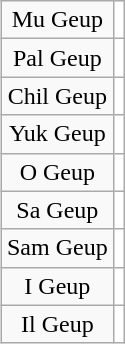<table class="wikitable" style="float:right; text-align:center;">
<tr>
<td>Mu Geup</td>
<td style="background:white;"></td>
</tr>
<tr>
<td>Pal Geup</td>
<td style="background:white;"></td>
</tr>
<tr>
<td>Chil Geup</td>
<td style="background:white;"></td>
</tr>
<tr>
<td>Yuk Geup</td>
<td style="background:white;"></td>
</tr>
<tr>
<td>O Geup</td>
<td style="background:white;"></td>
</tr>
<tr>
<td>Sa Geup</td>
<td style="background:white;"></td>
</tr>
<tr>
<td>Sam Geup</td>
<td style="background:white;"></td>
</tr>
<tr>
<td>I Geup</td>
<td style="background:white;"></td>
</tr>
<tr>
<td>Il Geup</td>
<td style="background:white;"></td>
</tr>
</table>
